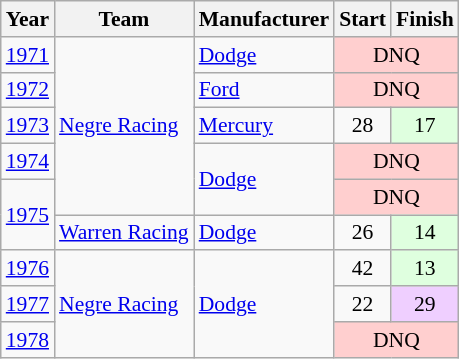<table class="wikitable" style="font-size: 90%;">
<tr>
<th>Year</th>
<th>Team</th>
<th>Manufacturer</th>
<th>Start</th>
<th>Finish</th>
</tr>
<tr>
<td><a href='#'>1971</a></td>
<td rowspan=5><a href='#'>Negre Racing</a></td>
<td><a href='#'>Dodge</a></td>
<td align=center colspan=2 style="background:#FFCFCF;">DNQ</td>
</tr>
<tr>
<td><a href='#'>1972</a></td>
<td><a href='#'>Ford</a></td>
<td align=center colspan=2 style="background:#FFCFCF;">DNQ</td>
</tr>
<tr>
<td><a href='#'>1973</a></td>
<td><a href='#'>Mercury</a></td>
<td align=center>28</td>
<td align=center style="background:#DFFFDF;">17</td>
</tr>
<tr>
<td><a href='#'>1974</a></td>
<td rowspan=2><a href='#'>Dodge</a></td>
<td align=center colspan=2 style="background:#FFCFCF;">DNQ</td>
</tr>
<tr>
<td rowspan=2><a href='#'>1975</a></td>
<td align=center colspan=2 style="background:#FFCFCF;">DNQ</td>
</tr>
<tr>
<td><a href='#'>Warren Racing</a></td>
<td><a href='#'>Dodge</a></td>
<td align=center>26</td>
<td align=center style="background:#DFFFDF;">14</td>
</tr>
<tr>
<td><a href='#'>1976</a></td>
<td rowspan=3><a href='#'>Negre Racing</a></td>
<td rowspan=3><a href='#'>Dodge</a></td>
<td align=center>42</td>
<td align=center style="background:#DFFFDF;">13</td>
</tr>
<tr>
<td><a href='#'>1977</a></td>
<td align=center>22</td>
<td align=center style="background:#EFCFFF;">29</td>
</tr>
<tr>
<td><a href='#'>1978</a></td>
<td align=center colspan=2 style="background:#FFCFCF;">DNQ</td>
</tr>
</table>
